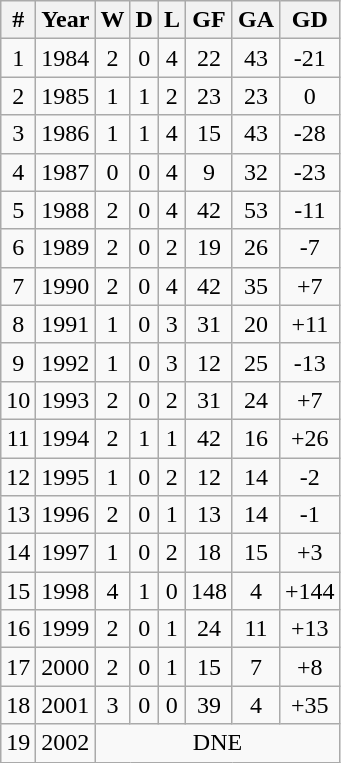<table class="wikitable sortable" style="text-align:center">
<tr>
<th>#</th>
<th>Year</th>
<th>W</th>
<th>D</th>
<th>L</th>
<th>GF</th>
<th>GA</th>
<th>GD</th>
</tr>
<tr>
<td>1</td>
<td>1984</td>
<td>2</td>
<td>0</td>
<td>4</td>
<td>22</td>
<td>43</td>
<td>-21</td>
</tr>
<tr>
<td>2</td>
<td>1985</td>
<td>1</td>
<td>1</td>
<td>2</td>
<td>23</td>
<td>23</td>
<td>0</td>
</tr>
<tr>
<td>3</td>
<td>1986</td>
<td>1</td>
<td>1</td>
<td>4</td>
<td>15</td>
<td>43</td>
<td>-28</td>
</tr>
<tr>
<td>4</td>
<td>1987</td>
<td>0</td>
<td>0</td>
<td>4</td>
<td>9</td>
<td>32</td>
<td>-23</td>
</tr>
<tr>
<td>5</td>
<td>1988</td>
<td>2</td>
<td>0</td>
<td>4</td>
<td>42</td>
<td>53</td>
<td>-11</td>
</tr>
<tr>
<td>6</td>
<td>1989</td>
<td>2</td>
<td>0</td>
<td>2</td>
<td>19</td>
<td>26</td>
<td>-7</td>
</tr>
<tr>
<td>7</td>
<td>1990</td>
<td>2</td>
<td>0</td>
<td>4</td>
<td>42</td>
<td>35</td>
<td>+7</td>
</tr>
<tr>
<td>8</td>
<td>1991</td>
<td>1</td>
<td>0</td>
<td>3</td>
<td>31</td>
<td>20</td>
<td>+11</td>
</tr>
<tr>
<td>9</td>
<td>1992</td>
<td>1</td>
<td>0</td>
<td>3</td>
<td>12</td>
<td>25</td>
<td>-13</td>
</tr>
<tr>
<td>10</td>
<td>1993</td>
<td>2</td>
<td>0</td>
<td>2</td>
<td>31</td>
<td>24</td>
<td>+7</td>
</tr>
<tr>
<td>11</td>
<td>1994</td>
<td>2</td>
<td>1</td>
<td>1</td>
<td>42</td>
<td>16</td>
<td>+26</td>
</tr>
<tr>
<td>12</td>
<td>1995</td>
<td>1</td>
<td>0</td>
<td>2</td>
<td>12</td>
<td>14</td>
<td>-2</td>
</tr>
<tr>
<td>13</td>
<td>1996</td>
<td>2</td>
<td>0</td>
<td>1</td>
<td>13</td>
<td>14</td>
<td>-1</td>
</tr>
<tr>
<td>14</td>
<td>1997</td>
<td>1</td>
<td>0</td>
<td>2</td>
<td>18</td>
<td>15</td>
<td>+3</td>
</tr>
<tr>
<td>15</td>
<td>1998</td>
<td>4</td>
<td>1</td>
<td>0</td>
<td>148</td>
<td>4</td>
<td>+144</td>
</tr>
<tr>
<td>16</td>
<td>1999</td>
<td>2</td>
<td>0</td>
<td>1</td>
<td>24</td>
<td>11</td>
<td>+13</td>
</tr>
<tr>
<td>17</td>
<td>2000</td>
<td>2</td>
<td>0</td>
<td>1</td>
<td>15</td>
<td>7</td>
<td>+8</td>
</tr>
<tr>
<td>18</td>
<td>2001</td>
<td>3</td>
<td>0</td>
<td>0</td>
<td>39</td>
<td>4</td>
<td>+35</td>
</tr>
<tr>
<td>19</td>
<td>2002</td>
<td colspan=6>DNE</td>
</tr>
</table>
